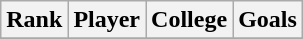<table class="wikitable" style="text-align:center">
<tr>
<th>Rank</th>
<th>Player</th>
<th>College</th>
<th>Goals</th>
</tr>
<tr>
</tr>
</table>
